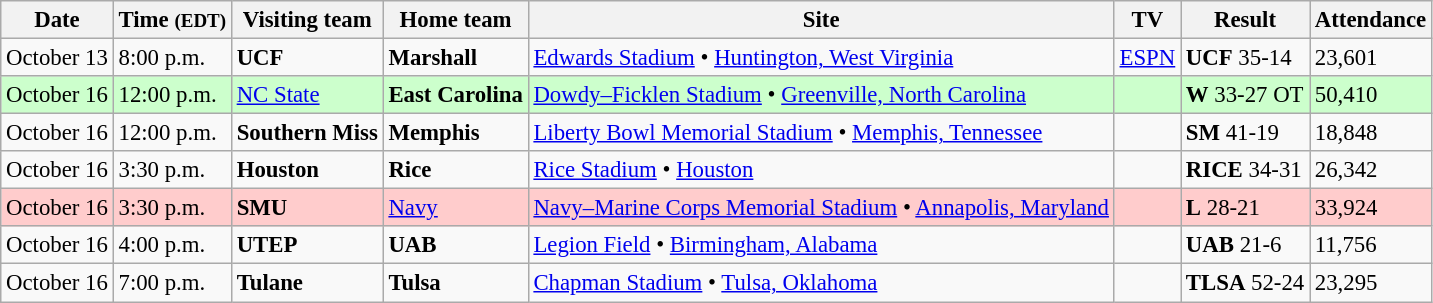<table class="wikitable" style="font-size:95%;">
<tr>
<th>Date</th>
<th>Time <small>(EDT)</small></th>
<th>Visiting team</th>
<th>Home team</th>
<th>Site</th>
<th>TV</th>
<th>Result</th>
<th>Attendance</th>
</tr>
<tr bgcolor=>
<td>October 13</td>
<td>8:00 p.m.</td>
<td><strong>UCF</strong></td>
<td><strong>Marshall</strong></td>
<td><a href='#'>Edwards Stadium</a> • <a href='#'>Huntington, West Virginia</a></td>
<td><a href='#'>ESPN</a></td>
<td><strong>UCF</strong> 35-14</td>
<td>23,601</td>
</tr>
<tr bgcolor=#ccffcc>
<td>October 16</td>
<td>12:00 p.m.</td>
<td><a href='#'>NC State</a></td>
<td><strong>East Carolina</strong></td>
<td><a href='#'>Dowdy–Ficklen Stadium</a> • <a href='#'>Greenville, North Carolina</a></td>
<td></td>
<td><strong>W</strong> 33-27 OT</td>
<td>50,410</td>
</tr>
<tr bgcolor=>
<td>October 16</td>
<td>12:00 p.m.</td>
<td><strong>Southern Miss</strong></td>
<td><strong>Memphis</strong></td>
<td><a href='#'>Liberty Bowl Memorial Stadium</a> • <a href='#'>Memphis, Tennessee</a></td>
<td></td>
<td><strong>SM</strong> 41-19</td>
<td>18,848</td>
</tr>
<tr bgcolor=>
<td>October 16</td>
<td>3:30 p.m.</td>
<td><strong>Houston</strong></td>
<td><strong>Rice</strong></td>
<td><a href='#'>Rice Stadium</a> • <a href='#'>Houston</a></td>
<td></td>
<td><strong>RICE</strong> 34-31</td>
<td>26,342</td>
</tr>
<tr bgcolor=#ffcccc>
<td>October 16</td>
<td>3:30 p.m.</td>
<td><strong>SMU</strong></td>
<td><a href='#'>Navy</a></td>
<td><a href='#'>Navy–Marine Corps Memorial Stadium</a> • <a href='#'>Annapolis, Maryland</a></td>
<td></td>
<td><strong>L</strong> 28-21</td>
<td>33,924</td>
</tr>
<tr bgcolor=>
<td>October 16</td>
<td>4:00 p.m.</td>
<td><strong>UTEP</strong></td>
<td><strong>UAB</strong></td>
<td><a href='#'>Legion Field</a> • <a href='#'>Birmingham, Alabama</a></td>
<td></td>
<td><strong>UAB</strong> 21-6</td>
<td>11,756</td>
</tr>
<tr bgcolor=>
<td>October 16</td>
<td>7:00 p.m.</td>
<td><strong>Tulane</strong></td>
<td><strong>Tulsa</strong></td>
<td><a href='#'>Chapman Stadium</a> • <a href='#'>Tulsa, Oklahoma</a></td>
<td></td>
<td><strong>TLSA</strong> 52-24</td>
<td>23,295</td>
</tr>
</table>
